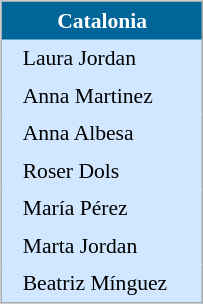<table width="100%" align=center>
<tr>
<td valign="top" width="22%"><br><table align=center cellpadding="4" cellspacing="0" style="background: #d0e7ff; border: 1px #aaa solid; border-collapse: collapse; font-size: 90%;" width=135>
<tr align=center bgcolor=#006699 style="color:white;">
<th width=100% colspan=2> Catalonia</th>
</tr>
<tr align=left>
<td></td>
<td>Laura Jordan</td>
</tr>
<tr align=left>
<td></td>
<td>Anna Martinez</td>
</tr>
<tr align=left>
<td></td>
<td>Anna Albesa</td>
</tr>
<tr align=left>
<td></td>
<td>Roser Dols</td>
</tr>
<tr align=left>
<td></td>
<td>María Pérez</td>
</tr>
<tr align=left>
<td></td>
<td>Marta Jordan</td>
</tr>
<tr align=left>
<td></td>
<td>Beatriz Mínguez</td>
</tr>
</table>
</td>
<td valign="top" width="22%"><br> </td>
<td valign="top" width="22%"><br> </td>
<td valign="top" width="22%"><br> </td>
</tr>
</table>
